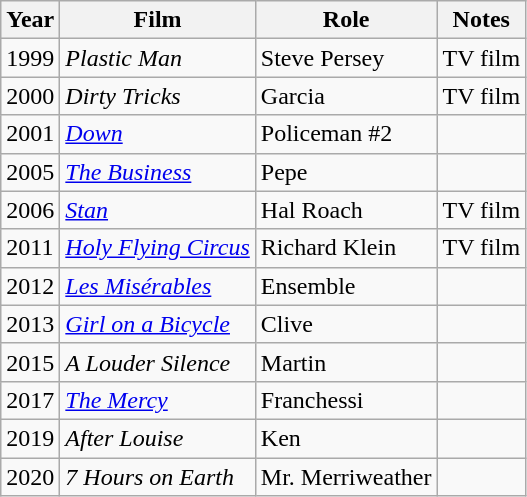<table class="wikitable">
<tr>
<th>Year</th>
<th>Film</th>
<th>Role</th>
<th>Notes</th>
</tr>
<tr>
<td>1999</td>
<td><em>Plastic Man</em></td>
<td>Steve Persey</td>
<td>TV film</td>
</tr>
<tr>
<td>2000</td>
<td><em>Dirty Tricks</em></td>
<td>Garcia</td>
<td>TV film</td>
</tr>
<tr>
<td>2001</td>
<td><em><a href='#'>Down</a></em></td>
<td>Policeman #2</td>
<td></td>
</tr>
<tr>
<td>2005</td>
<td><em><a href='#'>The Business</a></em></td>
<td>Pepe</td>
<td></td>
</tr>
<tr>
<td>2006</td>
<td><em><a href='#'>Stan</a></em></td>
<td>Hal Roach</td>
<td>TV film</td>
</tr>
<tr>
<td>2011</td>
<td><em><a href='#'>Holy Flying Circus</a></em></td>
<td>Richard Klein</td>
<td>TV film</td>
</tr>
<tr>
<td>2012</td>
<td><em><a href='#'>Les Misérables</a></em></td>
<td>Ensemble</td>
<td></td>
</tr>
<tr>
<td>2013</td>
<td><em><a href='#'>Girl on a Bicycle</a></em></td>
<td>Clive</td>
<td></td>
</tr>
<tr>
<td>2015</td>
<td><em>A Louder Silence</em></td>
<td>Martin</td>
<td></td>
</tr>
<tr>
<td>2017</td>
<td><em><a href='#'>The Mercy</a></em></td>
<td>Franchessi</td>
<td></td>
</tr>
<tr>
<td>2019</td>
<td><em>After Louise</em></td>
<td>Ken</td>
<td></td>
</tr>
<tr>
<td>2020</td>
<td><em>7 Hours on Earth</em></td>
<td>Mr. Merriweather</td>
<td></td>
</tr>
</table>
